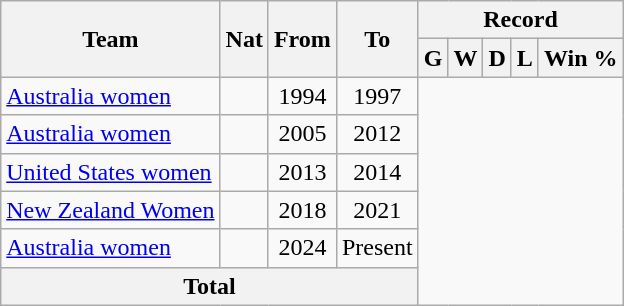<table class="wikitable" style="text-align: center">
<tr>
<th rowspan="2">Team</th>
<th rowspan="2">Nat</th>
<th rowspan="2">From</th>
<th rowspan="2">To</th>
<th colspan="5">Record</th>
</tr>
<tr>
<th>G</th>
<th>W</th>
<th>D</th>
<th>L</th>
<th>Win %</th>
</tr>
<tr>
<td align="left"><a href='#'>Australia women</a></td>
<td></td>
<td>1994</td>
<td>1997<br></td>
</tr>
<tr>
<td align="left"><a href='#'>Australia women</a></td>
<td></td>
<td>2005</td>
<td>2012<br></td>
</tr>
<tr>
<td align="left"><a href='#'>United States women</a></td>
<td></td>
<td>2013</td>
<td>2014<br></td>
</tr>
<tr>
<td align="left"><a href='#'>New Zealand Women</a></td>
<td></td>
<td>2018</td>
<td>2021<br></td>
</tr>
<tr>
<td align="left"><a href='#'>Australia women</a></td>
<td></td>
<td>2024</td>
<td>Present<br></td>
</tr>
<tr>
<th colspan="4">Total<br></th>
</tr>
</table>
